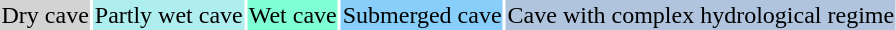<table style="background:transparent">
<tr>
<td bgcolor="LightGray">Dry cave</td>
<td bgcolor="PaleTurquoise">Partly wet cave</td>
<td bgcolor="Aquamarine">Wet cave</td>
<td bgcolor="LightSkyBlue">Submerged cave</td>
<td bgcolor="LightSteelBlue">Cave with complex hydrological regime</td>
</tr>
<tr>
</tr>
</table>
